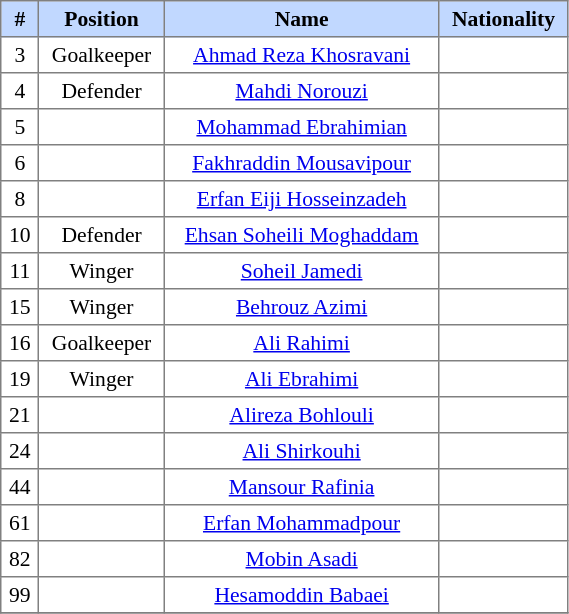<table border=1 style="border-collapse:collapse; font-size:90%;" cellpadding=3 cellspacing=0 width=30%>
<tr bgcolor=#C1D8FF>
<th width=2%>#</th>
<th width=5%>Position</th>
<th width=10%>Name</th>
<th width=5%>Nationality</th>
</tr>
<tr align=center>
<td>3</td>
<td>Goalkeeper</td>
<td><a href='#'>Ahmad Reza Khosravani</a></td>
<td></td>
</tr>
<tr align=center>
<td>4</td>
<td>Defender</td>
<td><a href='#'>Mahdi Norouzi</a></td>
<td></td>
</tr>
<tr align=center>
<td>5</td>
<td></td>
<td><a href='#'>Mohammad Ebrahimian</a></td>
<td></td>
</tr>
<tr align=center>
<td>6</td>
<td></td>
<td><a href='#'>Fakhraddin Mousavipour</a></td>
<td></td>
</tr>
<tr align=center>
<td>8</td>
<td></td>
<td><a href='#'>Erfan Eiji Hosseinzadeh</a></td>
<td></td>
</tr>
<tr align=center>
<td>10</td>
<td>Defender</td>
<td><a href='#'>Ehsan Soheili Moghaddam</a></td>
<td></td>
</tr>
<tr align=center>
<td>11</td>
<td>Winger</td>
<td><a href='#'>Soheil Jamedi</a></td>
<td></td>
</tr>
<tr align=center>
<td>15</td>
<td>Winger</td>
<td><a href='#'>Behrouz Azimi</a></td>
<td></td>
</tr>
<tr align=center>
<td>16</td>
<td>Goalkeeper</td>
<td><a href='#'>Ali Rahimi</a></td>
<td></td>
</tr>
<tr align=center>
<td>19</td>
<td>Winger</td>
<td><a href='#'>Ali Ebrahimi</a></td>
<td></td>
</tr>
<tr align=center>
<td>21</td>
<td></td>
<td><a href='#'>Alireza Bohlouli</a></td>
<td></td>
</tr>
<tr align=center>
<td>24</td>
<td></td>
<td><a href='#'>Ali Shirkouhi</a></td>
<td></td>
</tr>
<tr align=center>
<td>44</td>
<td></td>
<td><a href='#'>Mansour Rafinia</a></td>
<td></td>
</tr>
<tr align=center>
<td>61</td>
<td></td>
<td><a href='#'>Erfan Mohammadpour</a></td>
<td></td>
</tr>
<tr align=center>
<td>82</td>
<td></td>
<td><a href='#'>Mobin Asadi</a></td>
<td></td>
</tr>
<tr align=center>
<td>99</td>
<td></td>
<td><a href='#'>Hesamoddin Babaei</a></td>
<td></td>
</tr>
<tr align=center>
</tr>
</table>
